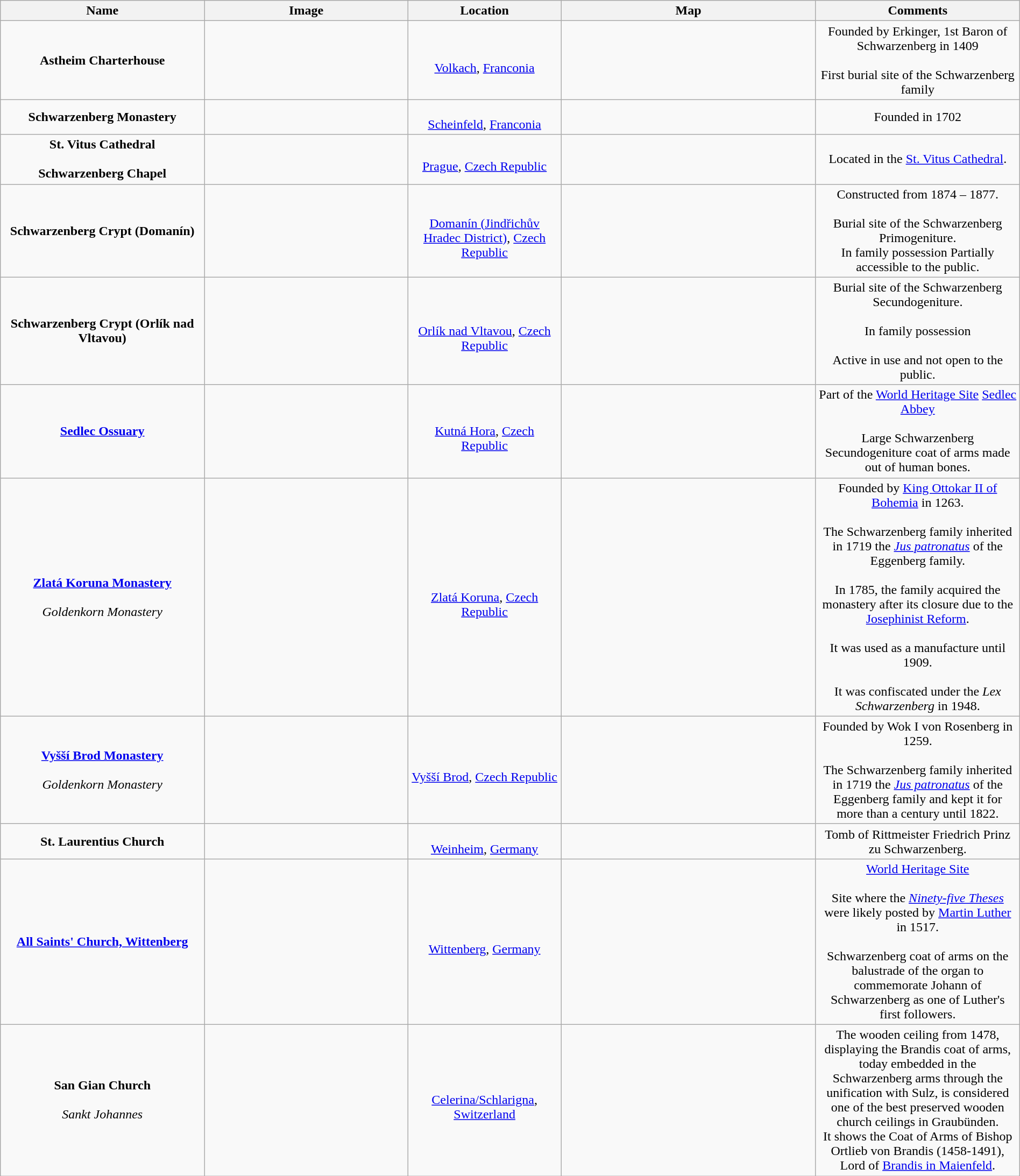<table class="wikitable" style="text-align:center; width:100%">
<tr>
<th width=20%>Name</th>
<th width=20%>Image</th>
<th width=15%>Location</th>
<th width=25%>Map</th>
<th width=20%>Comments</th>
</tr>
<tr>
<td><strong>Astheim Charterhouse</strong></td>
<td></td>
<td><br><a href='#'>Volkach</a>, <a href='#'>Franconia</a></td>
<td></td>
<td>Founded by Erkinger, 1st Baron of Schwarzenberg in 1409<br><br>First burial site of the Schwarzenberg family</td>
</tr>
<tr>
<td><strong>Schwarzenberg Monastery</strong></td>
<td></td>
<td><br><a href='#'>Scheinfeld</a>, <a href='#'>Franconia</a></td>
<td></td>
<td>Founded in 1702</td>
</tr>
<tr>
<td><strong>St. Vitus Cathedral<br><br>Schwarzenberg Chapel</strong></td>
<td></td>
<td><br><a href='#'>Prague</a>, <a href='#'>Czech Republic</a></td>
<td></td>
<td>Located in the <a href='#'>St. Vitus Cathedral</a>.</td>
</tr>
<tr>
<td><strong>Schwarzenberg Crypt (Domanín)</strong></td>
<td></td>
<td><br><a href='#'>Domanín (Jindřichův Hradec District)</a>, <a href='#'>Czech Republic</a></td>
<td></td>
<td>Constructed from 1874 – 1877.<br><br>Burial site of the Schwarzenberg Primogeniture.<br>In family possession
Partially accessible to the public.</td>
</tr>
<tr>
<td><strong>Schwarzenberg Crypt (Orlík nad Vltavou)</strong></td>
<td></td>
<td><br><a href='#'>Orlík nad Vltavou</a>, <a href='#'>Czech Republic</a></td>
<td></td>
<td>Burial site of the Schwarzenberg Secundogeniture.<br><br>In family possession<br><br>Active in use and not open to the public.</td>
</tr>
<tr>
<td><strong><a href='#'>Sedlec Ossuary</a></strong></td>
<td></td>
<td><br><a href='#'>Kutná Hora</a>, <a href='#'>Czech Republic</a></td>
<td></td>
<td>Part of the <a href='#'>World Heritage Site</a> <a href='#'>Sedlec Abbey</a><br><br>Large Schwarzenberg Secundogeniture coat of arms made out of human bones.</td>
</tr>
<tr>
<td><strong><a href='#'>Zlatá Koruna Monastery</a></strong><br><br><em>Goldenkorn Monastery</em></td>
<td></td>
<td><br><a href='#'>Zlatá Koruna</a>, <a href='#'>Czech Republic</a></td>
<td></td>
<td>Founded by <a href='#'>King Ottokar II of Bohemia</a> in 1263.<br><br>The Schwarzenberg family inherited in 1719 the <em><a href='#'>Jus patronatus</a></em> of the Eggenberg family.<br><br>In 1785, the family acquired the monastery after its closure due to the <a href='#'>Josephinist Reform</a>.<br><br>It was used as a manufacture until 1909.<br><br>It was confiscated under the <em>Lex Schwarzenberg</em> in 1948.</td>
</tr>
<tr>
<td><strong><a href='#'>Vyšší Brod Monastery</a></strong><br><br><em>Goldenkorn Monastery</em></td>
<td></td>
<td><br><a href='#'>Vyšší Brod</a>, <a href='#'>Czech Republic</a></td>
<td></td>
<td>Founded by Wok I von Rosenberg in 1259.<br><br>The Schwarzenberg family inherited in 1719 the <em><a href='#'>Jus patronatus</a></em> of the Eggenberg family and kept it for more than a century until 1822.</td>
</tr>
<tr>
<td><strong>St. Laurentius Church</strong></td>
<td></td>
<td><br><a href='#'>Weinheim</a>, <a href='#'>Germany</a></td>
<td></td>
<td>Tomb of Rittmeister Friedrich Prinz zu Schwarzenberg.</td>
</tr>
<tr>
<td><strong><a href='#'>All Saints' Church, Wittenberg</a></strong></td>
<td></td>
<td><br><a href='#'>Wittenberg</a>, <a href='#'>Germany</a></td>
<td></td>
<td><a href='#'>World Heritage Site</a><br><br>Site where the <em><a href='#'>Ninety-five Theses</a></em> were likely posted by <a href='#'>Martin Luther</a> in 1517.<br><br>Schwarzenberg coat of arms on the balustrade of the organ to commemorate Johann of Schwarzenberg as one of Luther's first followers.</td>
</tr>
<tr>
<td><strong>San Gian Church</strong><br><br><em>Sankt Johannes</em></td>
<td></td>
<td><br><a href='#'>Celerina/Schlarigna</a>, <a href='#'>Switzerland</a></td>
<td></td>
<td>The wooden ceiling from 1478, displaying the Brandis coat of arms, today embedded in the Schwarzenberg arms through the unification with Sulz, is considered one of the best preserved wooden church ceilings in Graubünden.<br>It shows the Coat of Arms of Bishop Ortlieb von Brandis (1458-1491), Lord of <a href='#'> Brandis in Maienfeld</a>.</td>
</tr>
</table>
